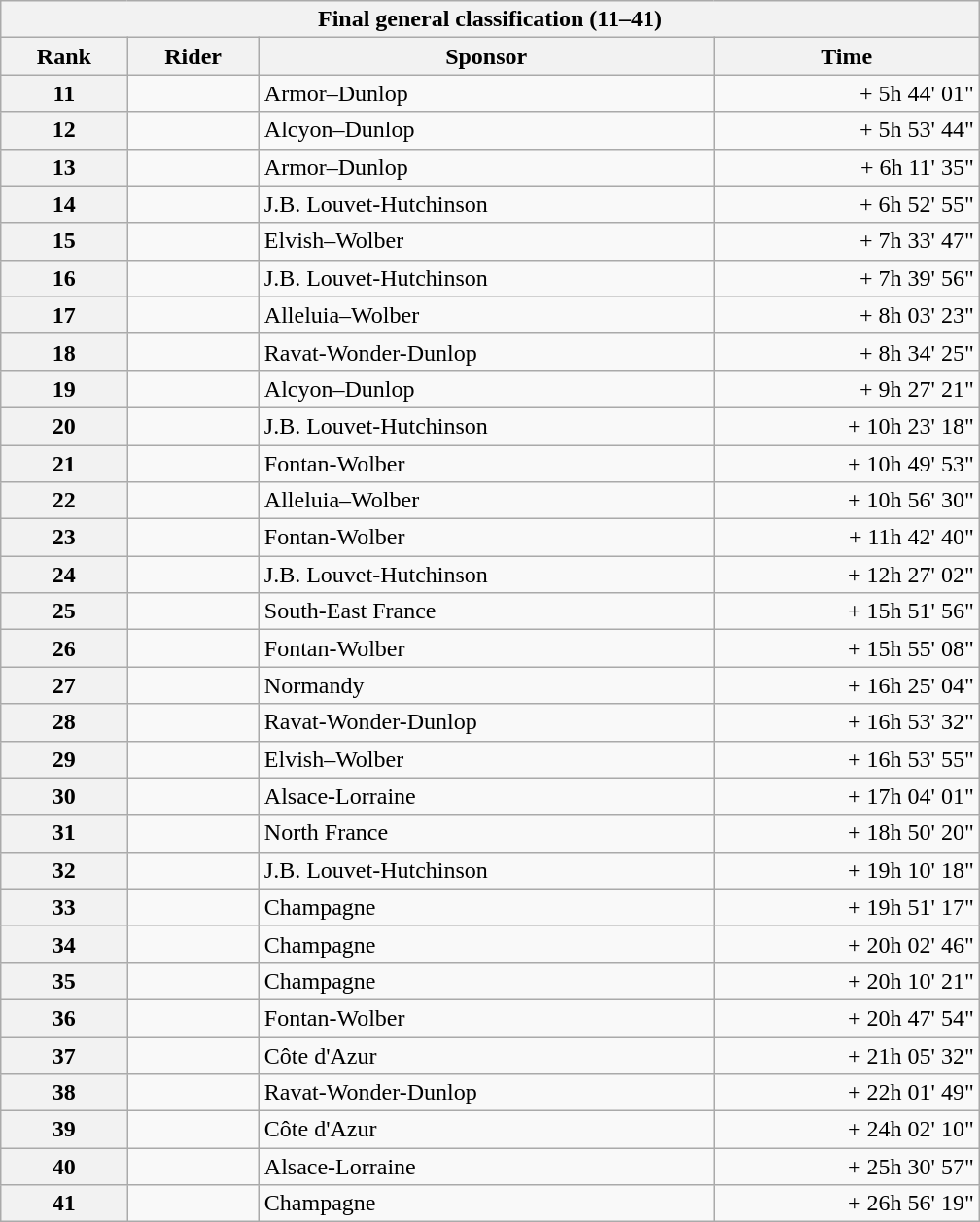<table class="collapsible collapsed wikitable" style="width:42em;margin-top:-1px;">
<tr>
<th scope="col" colspan="4">Final general classification (11–41)</th>
</tr>
<tr>
<th scope="col">Rank</th>
<th scope="col">Rider</th>
<th scope="col">Sponsor</th>
<th scope="col">Time</th>
</tr>
<tr>
<th scope="row">11</th>
<td></td>
<td>Armor–Dunlop</td>
<td style="text-align:right;">+ 5h 44' 01"</td>
</tr>
<tr>
<th scope="row">12</th>
<td></td>
<td>Alcyon–Dunlop</td>
<td style="text-align:right;">+ 5h 53' 44"</td>
</tr>
<tr>
<th scope="row">13</th>
<td></td>
<td>Armor–Dunlop</td>
<td style="text-align:right;">+ 6h 11' 35"</td>
</tr>
<tr>
<th scope="row">14</th>
<td></td>
<td>J.B. Louvet-Hutchinson</td>
<td style="text-align:right;">+ 6h 52' 55"</td>
</tr>
<tr>
<th scope="row">15</th>
<td></td>
<td>Elvish–Wolber</td>
<td style="text-align:right;">+ 7h 33' 47"</td>
</tr>
<tr>
<th scope="row">16</th>
<td></td>
<td>J.B. Louvet-Hutchinson</td>
<td style="text-align:right;">+ 7h 39' 56"</td>
</tr>
<tr>
<th scope="row">17</th>
<td></td>
<td>Alleluia–Wolber</td>
<td style="text-align:right;">+ 8h 03' 23"</td>
</tr>
<tr>
<th scope="row">18</th>
<td></td>
<td>Ravat-Wonder-Dunlop</td>
<td style="text-align:right;">+ 8h 34' 25"</td>
</tr>
<tr>
<th scope="row">19</th>
<td></td>
<td>Alcyon–Dunlop</td>
<td style="text-align:right;">+ 9h 27' 21"</td>
</tr>
<tr>
<th scope="row">20</th>
<td></td>
<td>J.B. Louvet-Hutchinson</td>
<td style="text-align:right;">+ 10h 23' 18"</td>
</tr>
<tr>
<th scope="row">21</th>
<td></td>
<td>Fontan-Wolber</td>
<td style="text-align:right;">+ 10h 49' 53"</td>
</tr>
<tr>
<th scope="row">22</th>
<td></td>
<td>Alleluia–Wolber</td>
<td style="text-align:right;">+ 10h 56' 30"</td>
</tr>
<tr>
<th scope="row">23</th>
<td></td>
<td>Fontan-Wolber</td>
<td style="text-align:right;">+ 11h 42' 40"</td>
</tr>
<tr>
<th scope="row">24</th>
<td></td>
<td>J.B. Louvet-Hutchinson</td>
<td style="text-align:right;">+ 12h 27' 02"</td>
</tr>
<tr>
<th scope="row">25</th>
<td></td>
<td>South-East France</td>
<td style="text-align:right;">+ 15h 51' 56"</td>
</tr>
<tr>
<th scope="row">26</th>
<td></td>
<td>Fontan-Wolber</td>
<td style="text-align:right;">+ 15h 55' 08"</td>
</tr>
<tr>
<th scope="row">27</th>
<td></td>
<td>Normandy</td>
<td style="text-align:right;">+ 16h 25' 04"</td>
</tr>
<tr>
<th scope="row">28</th>
<td></td>
<td>Ravat-Wonder-Dunlop</td>
<td style="text-align:right;">+ 16h 53' 32"</td>
</tr>
<tr>
<th scope="row">29</th>
<td></td>
<td>Elvish–Wolber</td>
<td style="text-align:right;">+ 16h 53' 55"</td>
</tr>
<tr>
<th scope="row">30</th>
<td></td>
<td>Alsace-Lorraine</td>
<td style="text-align:right;">+ 17h 04' 01"</td>
</tr>
<tr>
<th scope="row">31</th>
<td></td>
<td>North France</td>
<td style="text-align:right;">+ 18h 50' 20"</td>
</tr>
<tr>
<th scope="row">32</th>
<td></td>
<td>J.B. Louvet-Hutchinson</td>
<td style="text-align:right;">+ 19h 10' 18"</td>
</tr>
<tr>
<th scope="row">33</th>
<td></td>
<td>Champagne</td>
<td style="text-align:right;">+ 19h 51' 17"</td>
</tr>
<tr>
<th scope="row">34</th>
<td></td>
<td>Champagne</td>
<td style="text-align:right;">+ 20h 02' 46"</td>
</tr>
<tr>
<th scope="row">35</th>
<td></td>
<td>Champagne</td>
<td style="text-align:right;">+ 20h 10' 21"</td>
</tr>
<tr>
<th scope="row">36</th>
<td></td>
<td>Fontan-Wolber</td>
<td style="text-align:right;">+ 20h 47' 54"</td>
</tr>
<tr>
<th scope="row">37</th>
<td></td>
<td>Côte d'Azur</td>
<td style="text-align:right;">+ 21h 05' 32"</td>
</tr>
<tr>
<th scope="row">38</th>
<td></td>
<td>Ravat-Wonder-Dunlop</td>
<td style="text-align:right;">+ 22h 01' 49"</td>
</tr>
<tr>
<th scope="row">39</th>
<td></td>
<td>Côte d'Azur</td>
<td style="text-align:right;">+ 24h 02' 10"</td>
</tr>
<tr>
<th scope="row">40</th>
<td></td>
<td>Alsace-Lorraine</td>
<td style="text-align:right;">+ 25h 30' 57"</td>
</tr>
<tr>
<th scope="row">41</th>
<td></td>
<td>Champagne</td>
<td style="text-align:right;">+ 26h 56' 19"</td>
</tr>
</table>
